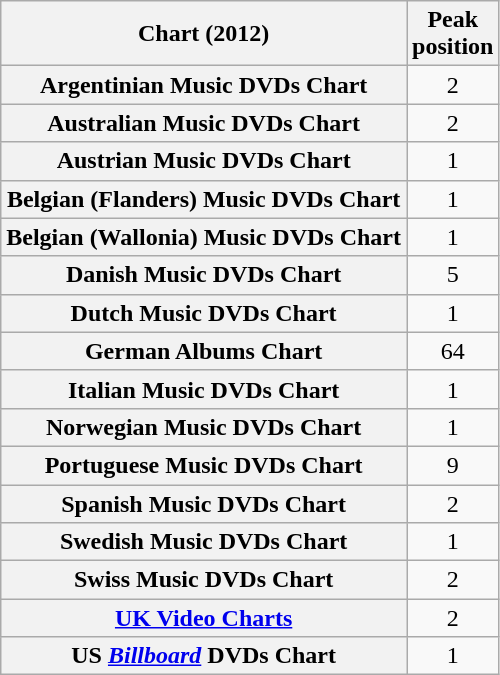<table class="wikitable sortable plainrowheaders" style="text-align:center">
<tr>
<th scope="col">Chart (2012)</th>
<th scope="col">Peak<br>position</th>
</tr>
<tr>
<th scope="row">Argentinian Music DVDs Chart</th>
<td>2</td>
</tr>
<tr>
<th scope="row">Australian Music DVDs Chart</th>
<td>2</td>
</tr>
<tr>
<th scope="row">Austrian Music DVDs Chart</th>
<td>1</td>
</tr>
<tr>
<th scope="row">Belgian (Flanders) Music DVDs Chart</th>
<td>1</td>
</tr>
<tr>
<th scope="row">Belgian (Wallonia) Music DVDs Chart</th>
<td>1</td>
</tr>
<tr>
<th scope="row">Danish Music DVDs Chart</th>
<td>5</td>
</tr>
<tr>
<th scope="row">Dutch Music DVDs Chart</th>
<td>1</td>
</tr>
<tr>
<th scope="row">German Albums Chart</th>
<td>64</td>
</tr>
<tr>
<th scope="row">Italian Music DVDs Chart</th>
<td>1</td>
</tr>
<tr>
<th scope="row">Norwegian Music DVDs Chart</th>
<td>1</td>
</tr>
<tr>
<th scope="row">Portuguese Music DVDs Chart</th>
<td>9</td>
</tr>
<tr>
<th scope="row">Spanish Music DVDs Chart</th>
<td>2</td>
</tr>
<tr>
<th scope="row">Swedish Music DVDs Chart</th>
<td>1</td>
</tr>
<tr>
<th scope="row">Swiss Music DVDs Chart</th>
<td>2</td>
</tr>
<tr>
<th scope="row"><a href='#'>UK Video Charts</a></th>
<td>2</td>
</tr>
<tr>
<th scope="row">US <em><a href='#'>Billboard</a></em> DVDs Chart</th>
<td>1</td>
</tr>
</table>
